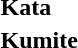<table>
<tr>
<td><strong>Kata</strong></td>
<td></td>
<td></td>
<td></td>
</tr>
<tr>
<td><strong>Kumite</strong></td>
<td></td>
<td></td>
<td> <br> </td>
</tr>
</table>
